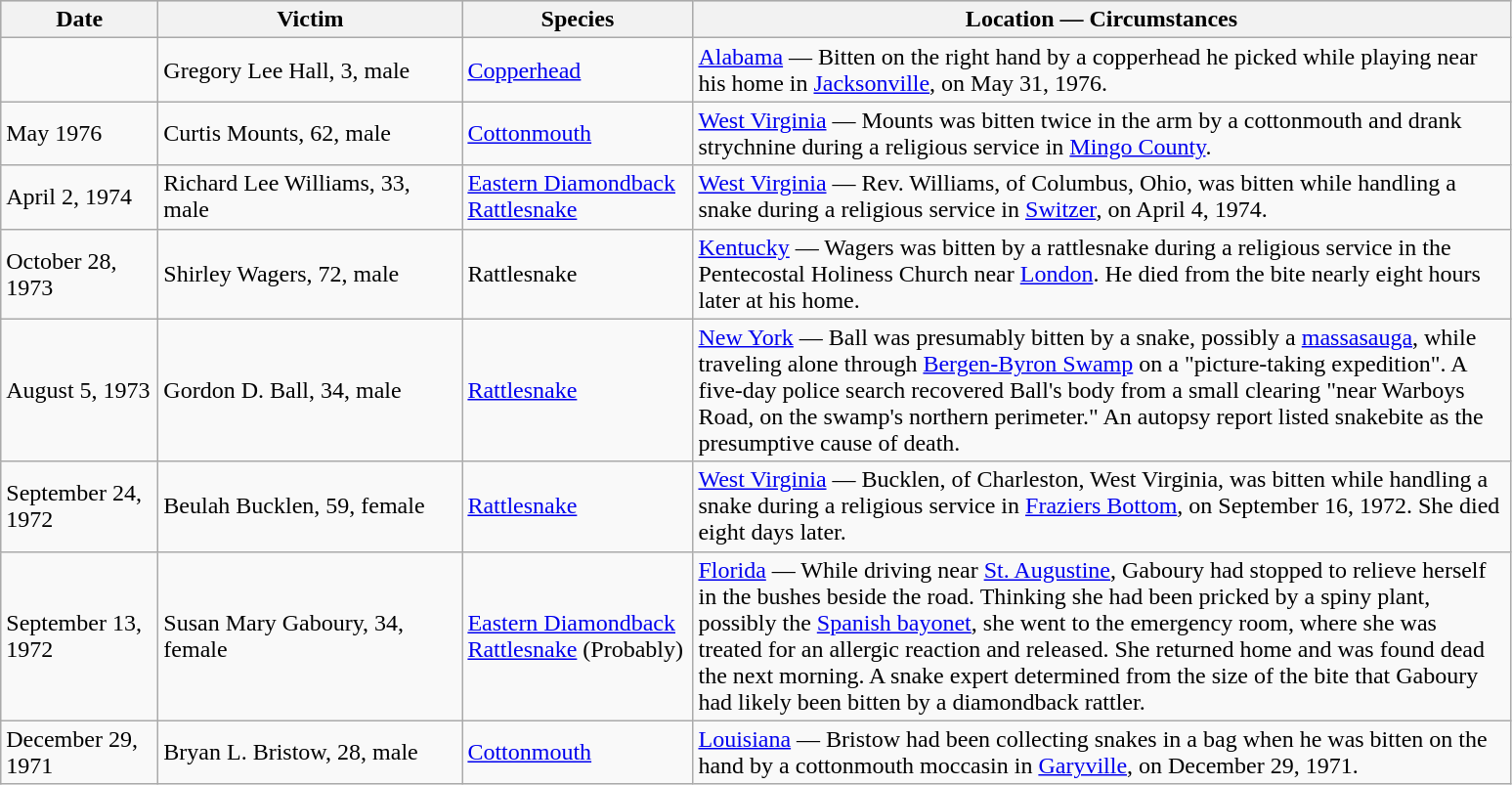<table class="wikitable sortable">
<tr bgcolor="#CCCCCC">
<th style="width:100px;">Date</th>
<th width="200">Victim</th>
<th style="width:150px;">Species</th>
<th style="width:550px;">Location — Circumstances</th>
</tr>
<tr>
<td></td>
<td>Gregory Lee Hall, 3, male</td>
<td><a href='#'>Copperhead</a></td>
<td><a href='#'>Alabama</a> — Bitten on the right hand by a copperhead he picked while playing near his home in <a href='#'>Jacksonville</a>, on May 31, 1976.</td>
</tr>
<tr>
<td>May 1976</td>
<td>Curtis Mounts, 62, male</td>
<td><a href='#'>Cottonmouth</a></td>
<td><a href='#'>West Virginia</a> — Mounts was bitten twice in the arm by a cottonmouth and drank strychnine during a religious service in <a href='#'>Mingo County</a>.</td>
</tr>
<tr>
<td>April 2, 1974</td>
<td>Richard Lee Williams, 33, male</td>
<td><a href='#'>Eastern Diamondback Rattlesnake</a></td>
<td><a href='#'>West Virginia</a> — Rev. Williams, of Columbus, Ohio, was bitten while handling a snake during a religious service in <a href='#'>Switzer</a>, on April 4, 1974.</td>
</tr>
<tr>
<td>October 28, 1973</td>
<td>Shirley Wagers, 72, male</td>
<td>Rattlesnake</td>
<td><a href='#'>Kentucky</a> — Wagers was bitten by a rattlesnake during a religious service in the Pentecostal Holiness Church near <a href='#'>London</a>. He died from the bite nearly eight hours later at his home.</td>
</tr>
<tr>
<td>August 5, 1973</td>
<td>Gordon D. Ball, 34, male</td>
<td><a href='#'>Rattlesnake</a></td>
<td><a href='#'>New York</a> — Ball was presumably bitten by a snake, possibly a <a href='#'>massasauga</a>, while traveling alone through <a href='#'>Bergen-Byron Swamp</a> on a "picture-taking expedition". A five-day police search recovered Ball's body from a small clearing "near Warboys Road, on the swamp's northern perimeter." An autopsy report listed snakebite as the presumptive cause of death.</td>
</tr>
<tr>
<td>September 24, 1972</td>
<td>Beulah Bucklen, 59, female</td>
<td><a href='#'>Rattlesnake</a></td>
<td><a href='#'>West Virginia</a> — Bucklen, of Charleston, West Virginia, was bitten while handling a snake during a religious service in <a href='#'>Fraziers Bottom</a>, on September 16, 1972. She died eight days later.</td>
</tr>
<tr>
<td>September 13, 1972</td>
<td>Susan Mary Gaboury, 34, female</td>
<td><a href='#'>Eastern Diamondback Rattlesnake</a> (Probably)</td>
<td><a href='#'>Florida</a> — While driving near <a href='#'>St. Augustine</a>, Gaboury had stopped to relieve herself in the bushes beside the road. Thinking she had been pricked by a spiny plant, possibly the <a href='#'>Spanish bayonet</a>, she went to the emergency room, where she was treated for an allergic reaction and released. She returned home and was found dead the next morning. A snake expert determined from the size of the bite that Gaboury had likely been bitten by a diamondback rattler.</td>
</tr>
<tr>
<td>December 29, 1971</td>
<td>Bryan L. Bristow, 28, male</td>
<td><a href='#'>Cottonmouth</a></td>
<td><a href='#'>Louisiana</a> — Bristow had been collecting snakes in a bag when he was bitten on the hand by a cottonmouth moccasin in <a href='#'>Garyville</a>, on December 29, 1971.</td>
</tr>
</table>
